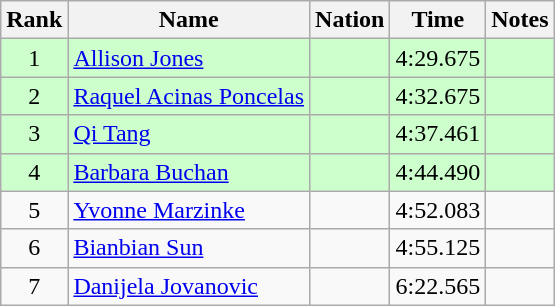<table class="wikitable sortable" style="text-align:center">
<tr>
<th>Rank</th>
<th>Name</th>
<th>Nation</th>
<th>Time</th>
<th>Notes</th>
</tr>
<tr bgcolor=ccffcc>
<td>1</td>
<td align=left><a href='#'>Allison Jones</a></td>
<td align=left></td>
<td>4:29.675</td>
<td></td>
</tr>
<tr bgcolor=ccffcc>
<td>2</td>
<td align=left><a href='#'>Raquel Acinas Poncelas</a></td>
<td align=left></td>
<td>4:32.675</td>
<td></td>
</tr>
<tr bgcolor=ccffcc>
<td>3</td>
<td align=left><a href='#'>Qi Tang</a></td>
<td align=left></td>
<td>4:37.461</td>
<td></td>
</tr>
<tr bgcolor=ccffcc>
<td>4</td>
<td align=left><a href='#'>Barbara Buchan</a></td>
<td align=left></td>
<td>4:44.490</td>
<td></td>
</tr>
<tr>
<td>5</td>
<td align=left><a href='#'>Yvonne Marzinke</a></td>
<td align=left></td>
<td>4:52.083</td>
<td></td>
</tr>
<tr>
<td>6</td>
<td align=left><a href='#'>Bianbian Sun</a></td>
<td align=left></td>
<td>4:55.125</td>
<td></td>
</tr>
<tr>
<td>7</td>
<td align=left><a href='#'>Danijela Jovanovic</a></td>
<td align=left></td>
<td>6:22.565</td>
<td></td>
</tr>
</table>
